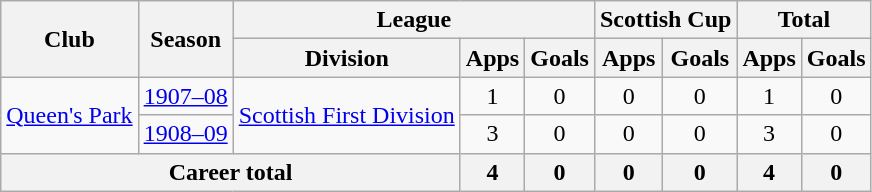<table class="wikitable" style="text-align: center;">
<tr>
<th rowspan="2">Club</th>
<th rowspan="2">Season</th>
<th colspan="3">League</th>
<th colspan="2">Scottish Cup</th>
<th colspan="2">Total</th>
</tr>
<tr>
<th>Division</th>
<th>Apps</th>
<th>Goals</th>
<th>Apps</th>
<th>Goals</th>
<th>Apps</th>
<th>Goals</th>
</tr>
<tr>
<td rowspan="2"><a href='#'>Queen's Park</a></td>
<td><a href='#'>1907–08</a></td>
<td rowspan="2"><a href='#'>Scottish First Division</a></td>
<td>1</td>
<td>0</td>
<td>0</td>
<td>0</td>
<td>1</td>
<td>0</td>
</tr>
<tr>
<td><a href='#'>1908–09</a></td>
<td>3</td>
<td>0</td>
<td>0</td>
<td>0</td>
<td>3</td>
<td>0</td>
</tr>
<tr>
<th colspan="3">Career total</th>
<th>4</th>
<th>0</th>
<th>0</th>
<th>0</th>
<th>4</th>
<th>0</th>
</tr>
</table>
